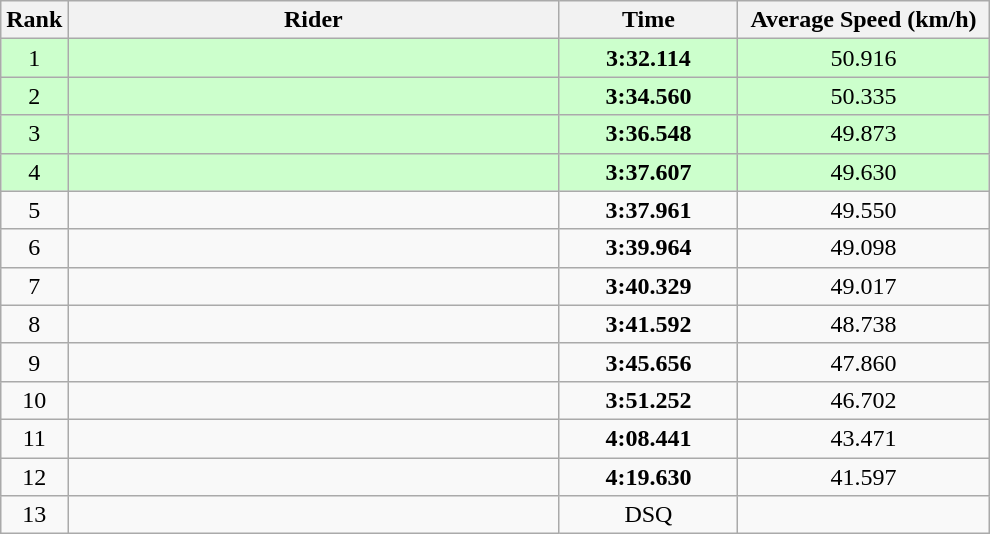<table class="wikitable" style="text-align:center;">
<tr>
<th>Rank</th>
<th style="width:20em;">Rider</th>
<th style="width:7em;">Time</th>
<th style="width:10em;">Average Speed (km/h)</th>
</tr>
<tr bgcolor=ccffcc>
<td>1</td>
<td align=left></td>
<td><strong>3:32.114</strong></td>
<td>50.916</td>
</tr>
<tr bgcolor=ccffcc>
<td>2</td>
<td align=left></td>
<td><strong>3:34.560</strong></td>
<td>50.335</td>
</tr>
<tr bgcolor=ccffcc>
<td>3</td>
<td align=left></td>
<td><strong>3:36.548</strong></td>
<td>49.873</td>
</tr>
<tr bgcolor=ccffcc>
<td>4</td>
<td align=left></td>
<td><strong>3:37.607</strong></td>
<td>49.630</td>
</tr>
<tr>
<td>5</td>
<td align=left></td>
<td><strong>3:37.961</strong></td>
<td>49.550</td>
</tr>
<tr>
<td>6</td>
<td align=left></td>
<td><strong>3:39.964</strong></td>
<td>49.098</td>
</tr>
<tr>
<td>7</td>
<td align=left></td>
<td><strong>3:40.329</strong></td>
<td>49.017</td>
</tr>
<tr>
<td>8</td>
<td align=left></td>
<td><strong>3:41.592</strong></td>
<td>48.738</td>
</tr>
<tr>
<td>9</td>
<td align=left></td>
<td><strong>3:45.656</strong></td>
<td>47.860</td>
</tr>
<tr>
<td>10</td>
<td align=left></td>
<td><strong>3:51.252</strong></td>
<td>46.702</td>
</tr>
<tr>
<td>11</td>
<td align=left></td>
<td><strong>4:08.441</strong></td>
<td>43.471</td>
</tr>
<tr>
<td>12</td>
<td align=left></td>
<td><strong>4:19.630</strong></td>
<td>41.597</td>
</tr>
<tr>
<td>13</td>
<td align=left></td>
<td>DSQ</td>
<td></td>
</tr>
</table>
